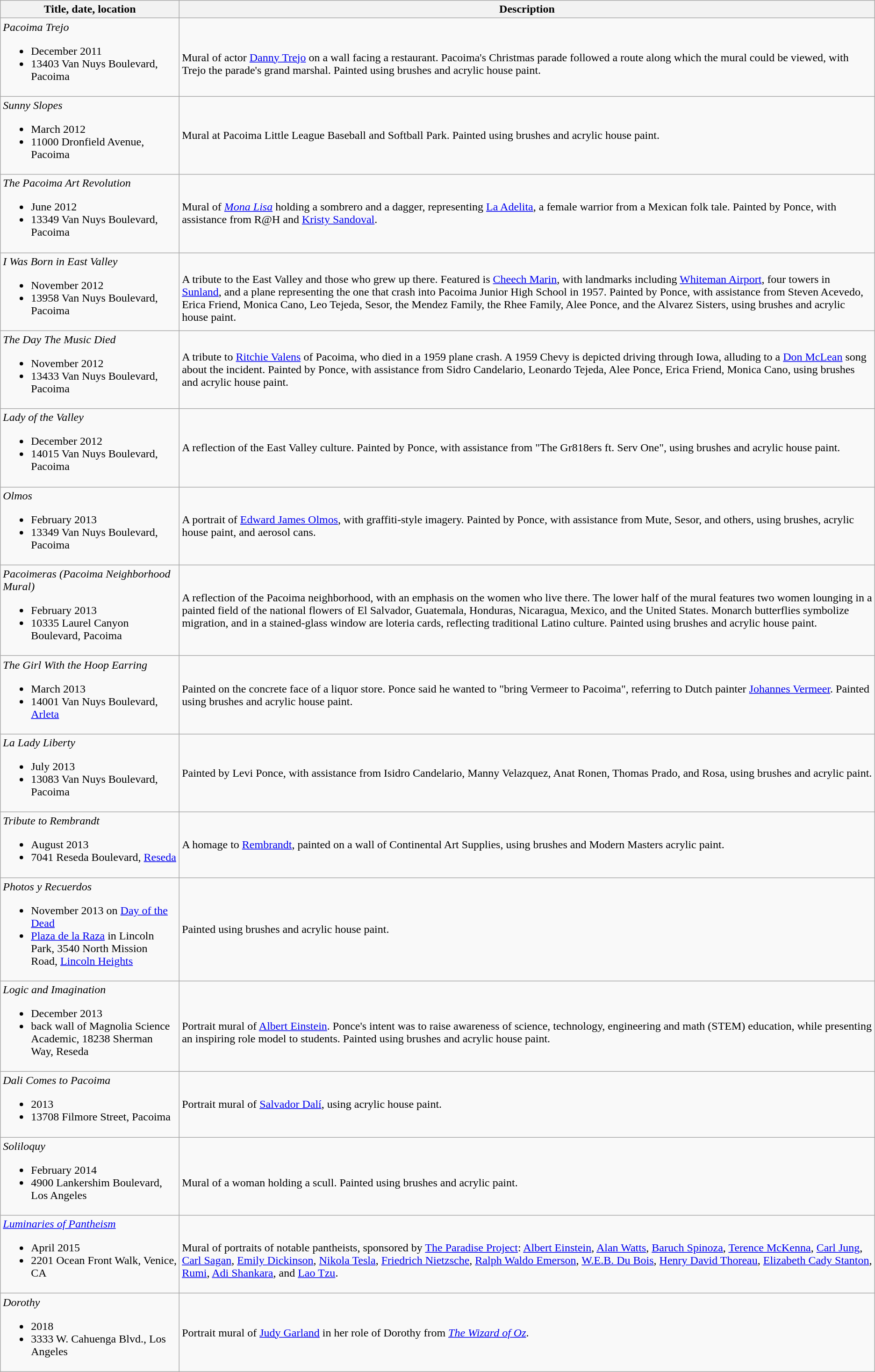<table class="wikitable">
<tr>
<th>Title, date, location</th>
<th>Description</th>
</tr>
<tr>
<td><em>Pacoima Trejo</em><br><ul><li>December 2011</li><li>13403 Van Nuys Boulevard, Pacoima</li></ul></td>
<td><br>Mural of actor <a href='#'>Danny Trejo</a> on a wall facing a restaurant.  Pacoima's Christmas parade followed a route along which the mural could be viewed, with Trejo the parade's grand marshal.  Painted using brushes and acrylic house paint.</td>
</tr>
<tr>
<td><em>Sunny Slopes</em><br><ul><li>March 2012</li><li>11000 Dronfield Avenue, Pacoima</li></ul></td>
<td>Mural at Pacoima Little League Baseball and Softball Park.  Painted using brushes and acrylic house paint.</td>
</tr>
<tr>
<td><em>The Pacoima Art Revolution</em><br><ul><li>June 2012</li><li>13349 Van Nuys Boulevard, Pacoima</li></ul></td>
<td>Mural of <em><a href='#'>Mona Lisa</a></em> holding a sombrero and a dagger, representing <a href='#'>La Adelita</a>, a female warrior from a Mexican folk tale.  Painted by Ponce, with assistance from R@H and <a href='#'>Kristy Sandoval</a>.</td>
</tr>
<tr>
<td><em>I Was Born in East Valley</em><br><ul><li>November 2012</li><li>13958 Van Nuys Boulevard, Pacoima</li></ul></td>
<td><br>A tribute to the East Valley and those who grew up there.  Featured is <a href='#'>Cheech Marin</a>, with landmarks including <a href='#'>Whiteman Airport</a>, four towers in <a href='#'>Sunland</a>, and a plane representing the one that crash into Pacoima Junior High School in 1957. Painted by Ponce, with assistance from Steven Acevedo, Erica Friend, Monica Cano, Leo Tejeda, Sesor, the Mendez Family, the Rhee Family, Alee Ponce, and the Alvarez Sisters, using brushes and acrylic house paint.</td>
</tr>
<tr>
<td><em>The Day The Music Died</em><br><ul><li>November 2012</li><li>13433 Van Nuys Boulevard, Pacoima</li></ul></td>
<td>A tribute to <a href='#'>Ritchie Valens</a> of Pacoima, who died in a 1959 plane crash.  A 1959 Chevy is depicted driving through Iowa, alluding to a <a href='#'>Don McLean</a> song about the incident.  Painted by Ponce, with assistance from Sidro Candelario, Leonardo Tejeda, Alee Ponce, Erica Friend, Monica Cano, using brushes and acrylic house paint.</td>
</tr>
<tr>
<td><em>Lady of the Valley</em><br><ul><li>December 2012</li><li>14015 Van Nuys Boulevard, Pacoima</li></ul></td>
<td>A reflection of the East Valley culture.  Painted by Ponce, with assistance from "The Gr818ers ft. Serv One", using brushes and acrylic house paint.</td>
</tr>
<tr>
<td><em>Olmos</em><br><ul><li>February 2013</li><li>13349 Van Nuys Boulevard, Pacoima</li></ul></td>
<td>A portrait of <a href='#'>Edward James Olmos</a>, with graffiti-style imagery.  Painted by Ponce, with assistance from Mute, Sesor, and others, using brushes, acrylic house paint, and aerosol cans.</td>
</tr>
<tr>
<td><em>Pacoimeras (Pacoima Neighborhood Mural)</em><br><ul><li>February 2013</li><li>10335 Laurel Canyon Boulevard, Pacoima</li></ul></td>
<td>A reflection of the Pacoima neighborhood, with an emphasis on the women who live there.  The lower half of the mural features two women lounging in a painted field of the national flowers of El Salvador, Guatemala, Honduras, Nicaragua, Mexico, and the United States.  Monarch butterflies symbolize migration, and in a stained-glass window are loteria cards, reflecting traditional Latino culture.  Painted using brushes and acrylic house paint.</td>
</tr>
<tr>
<td><em>The Girl With the Hoop Earring</em><br><ul><li>March 2013</li><li>14001 Van Nuys Boulevard, <a href='#'>Arleta</a></li></ul></td>
<td>Painted on the concrete face of a liquor store.  Ponce said he wanted to "bring Vermeer to Pacoima", referring to Dutch painter <a href='#'>Johannes Vermeer</a>.  Painted using brushes and acrylic house paint.</td>
</tr>
<tr>
<td><em>La Lady Liberty</em><br><ul><li>July 2013</li><li>13083 Van Nuys Boulevard, Pacoima</li></ul></td>
<td>Painted by Levi Ponce, with assistance from Isidro Candelario, Manny Velazquez, Anat Ronen, Thomas Prado, and Rosa, using brushes and acrylic paint.</td>
</tr>
<tr>
<td><em>Tribute to Rembrandt</em><br><ul><li>August 2013</li><li>7041 Reseda Boulevard, <a href='#'>Reseda</a></li></ul></td>
<td>A homage to <a href='#'>Rembrandt</a>, painted on a wall of Continental Art Supplies, using brushes and Modern Masters acrylic paint.</td>
</tr>
<tr>
<td><em>Photos y Recuerdos</em><br><ul><li>November 2013 on <a href='#'>Day of the Dead</a></li><li><a href='#'>Plaza de la Raza</a> in Lincoln Park, 3540 North Mission Road, <a href='#'>Lincoln Heights</a></li></ul></td>
<td>Painted using brushes and acrylic house paint.</td>
</tr>
<tr>
<td><em>Logic and Imagination</em><br><ul><li>December 2013</li><li>back wall of Magnolia Science Academic, 18238 Sherman Way, Reseda</li></ul></td>
<td><br>
Portrait mural of <a href='#'>Albert Einstein</a>.  Ponce's intent was to raise awareness of science, technology, engineering and math (STEM) education, while presenting an inspiring role model to students.  Painted using brushes and acrylic house paint.</td>
</tr>
<tr>
<td><em>Dali Comes to Pacoima</em><br><ul><li>2013</li><li>13708 Filmore Street, Pacoima</li></ul></td>
<td>Portrait mural of <a href='#'>Salvador Dalí</a>, using acrylic house paint.</td>
</tr>
<tr>
<td><em>Soliloquy</em><br><ul><li>February 2014</li><li>4900 Lankershim Boulevard, Los Angeles</li></ul></td>
<td><br>
Mural of a woman holding a scull.  Painted using brushes and acrylic paint.</td>
</tr>
<tr>
<td><em><a href='#'>Luminaries of Pantheism</a></em><br><ul><li>April 2015</li><li>2201 Ocean Front Walk, Venice, CA</li></ul></td>
<td><br>
Mural of portraits of notable pantheists, sponsored by <a href='#'>The Paradise Project</a>: <a href='#'>Albert Einstein</a>, <a href='#'>Alan Watts</a>, <a href='#'>Baruch Spinoza</a>, <a href='#'>Terence McKenna</a>, <a href='#'>Carl Jung</a>, <a href='#'>Carl Sagan</a>, <a href='#'>Emily Dickinson</a>, <a href='#'>Nikola Tesla</a>, <a href='#'>Friedrich Nietzsche</a>, <a href='#'>Ralph Waldo Emerson</a>, <a href='#'>W.E.B. Du Bois</a>, <a href='#'>Henry David Thoreau</a>, <a href='#'>Elizabeth Cady Stanton</a>, <a href='#'>Rumi</a>, <a href='#'>Adi Shankara</a>, and <a href='#'>Lao Tzu</a>.</td>
</tr>
<tr>
<td><em>Dorothy</em><br><ul><li>2018</li><li>3333 W. Cahuenga Blvd., Los Angeles</li></ul></td>
<td>Portrait mural of <a href='#'>Judy Garland</a> in her role of Dorothy from <em><a href='#'>The Wizard of Oz</a></em>.</td>
</tr>
</table>
